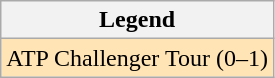<table class=wikitable>
<tr>
<th>Legend</th>
</tr>
<tr style="background:moccasin;">
<td>ATP Challenger Tour (0–1)</td>
</tr>
</table>
